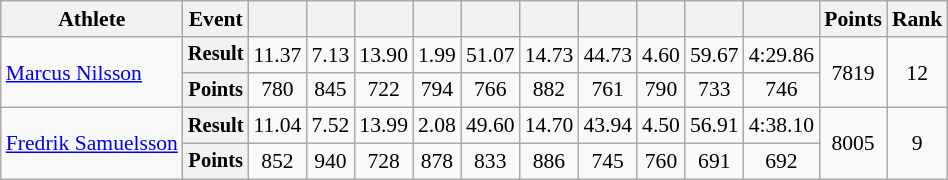<table class="wikitable" style="font-size:90%">
<tr>
<th>Athlete</th>
<th>Event</th>
<th></th>
<th></th>
<th></th>
<th></th>
<th></th>
<th></th>
<th></th>
<th></th>
<th></th>
<th></th>
<th>Points</th>
<th>Rank</th>
</tr>
<tr align=center>
<td rowspan=2 align=left><a href='#'>Marcus Nilsson</a></td>
<th style="font-size:95%">Result</th>
<td>11.37</td>
<td>7.13</td>
<td>13.90</td>
<td>1.99</td>
<td>51.07</td>
<td>14.73</td>
<td>44.73</td>
<td>4.60</td>
<td>59.67</td>
<td>4:29.86</td>
<td rowspan=2>7819</td>
<td rowspan=2>12</td>
</tr>
<tr align=center>
<th style="font-size:95%">Points</th>
<td>780</td>
<td>845</td>
<td>722</td>
<td>794</td>
<td>766</td>
<td>882</td>
<td>761</td>
<td>790</td>
<td>733</td>
<td>746</td>
</tr>
<tr align=center>
<td rowspan=2 align=left><a href='#'>Fredrik Samuelsson</a></td>
<th style="font-size:95%">Result</th>
<td>11.04</td>
<td>7.52</td>
<td>13.99</td>
<td>2.08</td>
<td>49.60</td>
<td>14.70</td>
<td>43.94</td>
<td>4.50</td>
<td>56.91</td>
<td>4:38.10</td>
<td rowspan=2>8005</td>
<td rowspan=2>9</td>
</tr>
<tr align=center>
<th style="font-size:95%">Points</th>
<td>852</td>
<td>940</td>
<td>728</td>
<td>878</td>
<td>833</td>
<td>886</td>
<td>745</td>
<td>760</td>
<td>691</td>
<td>692</td>
</tr>
</table>
